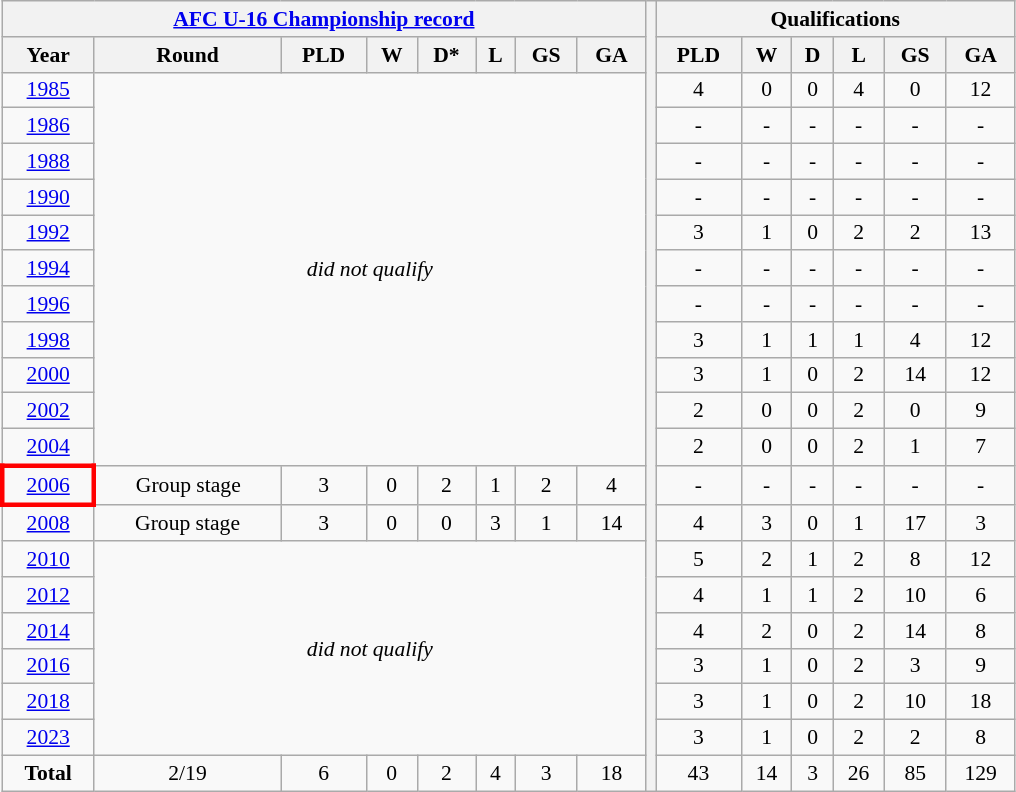<table class="wikitable" style="text-align: center;font-size:90%;">
<tr>
<th colspan=8><a href='#'>AFC U-16 Championship record</a></th>
<th style="width:1%;" rowspan="41"></th>
<th colspan=6>Qualifications</th>
</tr>
<tr>
<th>Year</th>
<th>Round</th>
<th>PLD</th>
<th>W</th>
<th>D*</th>
<th>L</th>
<th>GS</th>
<th>GA</th>
<th>PLD</th>
<th>W</th>
<th>D</th>
<th>L</th>
<th>GS</th>
<th>GA</th>
</tr>
<tr>
<td> <a href='#'>1985</a></td>
<td colspan=7 rowspan=11><em>did not qualify</em></td>
<td>4</td>
<td>0</td>
<td>0</td>
<td>4</td>
<td>0</td>
<td>12</td>
</tr>
<tr>
<td> <a href='#'>1986</a></td>
<td>-</td>
<td>-</td>
<td>-</td>
<td>-</td>
<td>-</td>
<td>-</td>
</tr>
<tr>
<td> <a href='#'>1988</a></td>
<td>-</td>
<td>-</td>
<td>-</td>
<td>-</td>
<td>-</td>
<td>-</td>
</tr>
<tr>
<td> <a href='#'>1990</a></td>
<td>-</td>
<td>-</td>
<td>-</td>
<td>-</td>
<td>-</td>
<td>-</td>
</tr>
<tr>
<td> <a href='#'>1992</a></td>
<td>3</td>
<td>1</td>
<td>0</td>
<td>2</td>
<td>2</td>
<td>13</td>
</tr>
<tr>
<td> <a href='#'>1994</a></td>
<td>-</td>
<td>-</td>
<td>-</td>
<td>-</td>
<td>-</td>
<td>-</td>
</tr>
<tr>
<td> <a href='#'>1996</a></td>
<td>-</td>
<td>-</td>
<td>-</td>
<td>-</td>
<td>-</td>
<td>-</td>
</tr>
<tr>
<td> <a href='#'>1998</a></td>
<td>3</td>
<td>1</td>
<td>1</td>
<td>1</td>
<td>4</td>
<td>12</td>
</tr>
<tr>
<td> <a href='#'>2000</a></td>
<td>3</td>
<td>1</td>
<td>0</td>
<td>2</td>
<td>14</td>
<td>12</td>
</tr>
<tr>
<td> <a href='#'>2002</a></td>
<td>2</td>
<td>0</td>
<td>0</td>
<td>2</td>
<td>0</td>
<td>9</td>
</tr>
<tr>
<td> <a href='#'>2004</a></td>
<td>2</td>
<td>0</td>
<td>0</td>
<td>2</td>
<td>1</td>
<td>7</td>
</tr>
<tr>
<td style="border: 3px solid red"> <a href='#'>2006</a></td>
<td>Group stage</td>
<td>3</td>
<td>0</td>
<td>2</td>
<td>1</td>
<td>2</td>
<td>4</td>
<td>-</td>
<td>-</td>
<td>-</td>
<td>-</td>
<td>-</td>
<td>-</td>
</tr>
<tr>
<td> <a href='#'>2008</a></td>
<td>Group stage</td>
<td>3</td>
<td>0</td>
<td>0</td>
<td>3</td>
<td>1</td>
<td>14</td>
<td>4</td>
<td>3</td>
<td>0</td>
<td>1</td>
<td>17</td>
<td>3</td>
</tr>
<tr>
<td> <a href='#'>2010</a></td>
<td colspan=7 rowspan=6><em>did not qualify</em></td>
<td>5</td>
<td>2</td>
<td>1</td>
<td>2</td>
<td>8</td>
<td>12</td>
</tr>
<tr>
<td> <a href='#'>2012</a></td>
<td>4</td>
<td>1</td>
<td>1</td>
<td>2</td>
<td>10</td>
<td>6</td>
</tr>
<tr>
<td> <a href='#'>2014</a></td>
<td>4</td>
<td>2</td>
<td>0</td>
<td>2</td>
<td>14</td>
<td>8</td>
</tr>
<tr>
<td> <a href='#'>2016</a></td>
<td>3</td>
<td>1</td>
<td>0</td>
<td>2</td>
<td>3</td>
<td>9</td>
</tr>
<tr>
<td> <a href='#'>2018</a></td>
<td>3</td>
<td>1</td>
<td>0</td>
<td>2</td>
<td>10</td>
<td>18</td>
</tr>
<tr>
<td> <a href='#'>2023</a></td>
<td>3</td>
<td>1</td>
<td>0</td>
<td>2</td>
<td>2</td>
<td>8</td>
</tr>
<tr>
<td><strong>Total</strong></td>
<td>2/19</td>
<td>6</td>
<td>0</td>
<td>2</td>
<td>4</td>
<td>3</td>
<td>18</td>
<td>43</td>
<td>14</td>
<td>3</td>
<td>26</td>
<td>85</td>
<td>129</td>
</tr>
</table>
